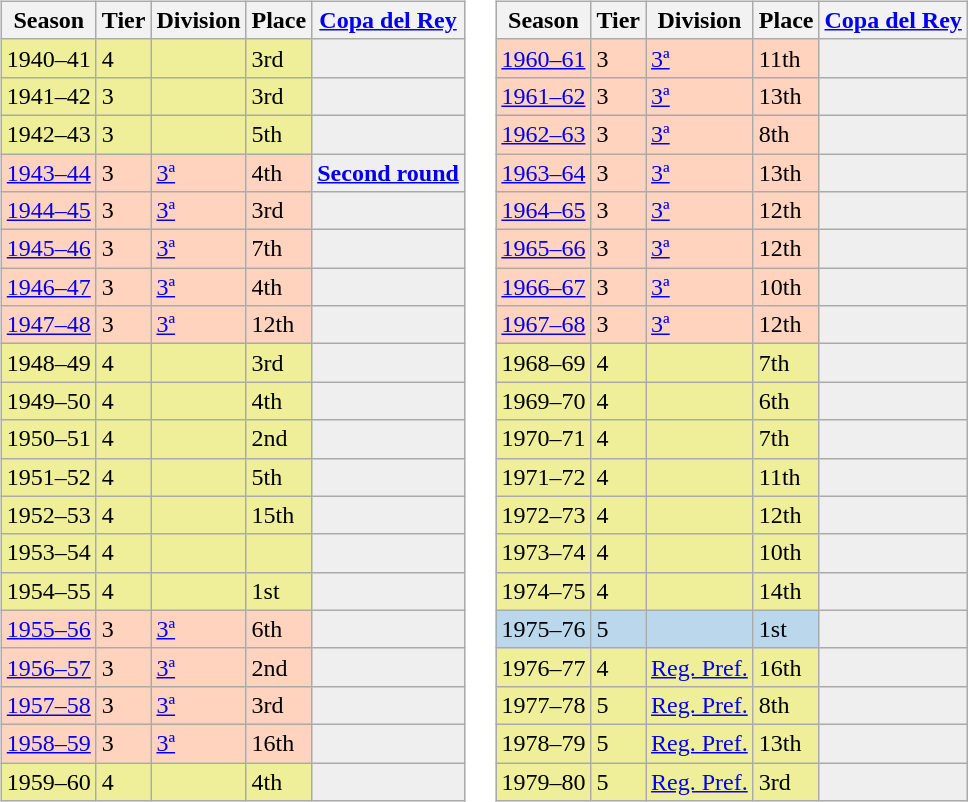<table>
<tr>
<td valign="top" width=0%><br><table class="wikitable">
<tr style="background:#f0f6fa;">
<th>Season</th>
<th>Tier</th>
<th>Division</th>
<th>Place</th>
<th><a href='#'>Copa del Rey</a></th>
</tr>
<tr>
<td style="background:#EFEF99;">1940–41</td>
<td style="background:#EFEF99;">4</td>
<td style="background:#EFEF99;"></td>
<td style="background:#EFEF99;">3rd</td>
<th style="background:#efefef;"></th>
</tr>
<tr>
<td style="background:#EFEF99;">1941–42</td>
<td style="background:#EFEF99;">3</td>
<td style="background:#EFEF99;"></td>
<td style="background:#EFEF99;">3rd</td>
<th style="background:#efefef;"></th>
</tr>
<tr>
<td style="background:#EFEF99;">1942–43</td>
<td style="background:#EFEF99;">3</td>
<td style="background:#EFEF99;"></td>
<td style="background:#EFEF99;">5th</td>
<th style="background:#efefef;"></th>
</tr>
<tr>
<td style="background:#FFD3BD;"><a href='#'>1943–44</a></td>
<td style="background:#FFD3BD;">3</td>
<td style="background:#FFD3BD;"><a href='#'>3ª</a></td>
<td style="background:#FFD3BD;">4th</td>
<th style="background:#efefef;"><a href='#'>Second round</a></th>
</tr>
<tr>
<td style="background:#FFD3BD;"><a href='#'>1944–45</a></td>
<td style="background:#FFD3BD;">3</td>
<td style="background:#FFD3BD;"><a href='#'>3ª</a></td>
<td style="background:#FFD3BD;">3rd</td>
<th style="background:#efefef;"></th>
</tr>
<tr>
<td style="background:#FFD3BD;"><a href='#'>1945–46</a></td>
<td style="background:#FFD3BD;">3</td>
<td style="background:#FFD3BD;"><a href='#'>3ª</a></td>
<td style="background:#FFD3BD;">7th</td>
<th style="background:#efefef;"></th>
</tr>
<tr>
<td style="background:#FFD3BD;"><a href='#'>1946–47</a></td>
<td style="background:#FFD3BD;">3</td>
<td style="background:#FFD3BD;"><a href='#'>3ª</a></td>
<td style="background:#FFD3BD;">4th</td>
<th style="background:#efefef;"></th>
</tr>
<tr>
<td style="background:#FFD3BD;"><a href='#'>1947–48</a></td>
<td style="background:#FFD3BD;">3</td>
<td style="background:#FFD3BD;"><a href='#'>3ª</a></td>
<td style="background:#FFD3BD;">12th</td>
<th style="background:#efefef;"></th>
</tr>
<tr>
<td style="background:#EFEF99;">1948–49</td>
<td style="background:#EFEF99;">4</td>
<td style="background:#EFEF99;"></td>
<td style="background:#EFEF99;">3rd</td>
<th style="background:#efefef;"></th>
</tr>
<tr>
<td style="background:#EFEF99;">1949–50</td>
<td style="background:#EFEF99;">4</td>
<td style="background:#EFEF99;"></td>
<td style="background:#EFEF99;">4th</td>
<th style="background:#efefef;"></th>
</tr>
<tr>
<td style="background:#EFEF99;">1950–51</td>
<td style="background:#EFEF99;">4</td>
<td style="background:#EFEF99;"></td>
<td style="background:#EFEF99;">2nd</td>
<th style="background:#efefef;"></th>
</tr>
<tr>
<td style="background:#EFEF99;">1951–52</td>
<td style="background:#EFEF99;">4</td>
<td style="background:#EFEF99;"></td>
<td style="background:#EFEF99;">5th</td>
<th style="background:#efefef;"></th>
</tr>
<tr>
<td style="background:#EFEF99;">1952–53</td>
<td style="background:#EFEF99;">4</td>
<td style="background:#EFEF99;"></td>
<td style="background:#EFEF99;">15th</td>
<th style="background:#efefef;"></th>
</tr>
<tr>
<td style="background:#EFEF99;">1953–54</td>
<td style="background:#EFEF99;">4</td>
<td style="background:#EFEF99;"></td>
<td style="background:#EFEF99;"></td>
<th style="background:#efefef;"></th>
</tr>
<tr>
<td style="background:#EFEF99;">1954–55</td>
<td style="background:#EFEF99;">4</td>
<td style="background:#EFEF99;"></td>
<td style="background:#EFEF99;">1st</td>
<th style="background:#efefef;"></th>
</tr>
<tr>
<td style="background:#FFD3BD;"><a href='#'>1955–56</a></td>
<td style="background:#FFD3BD;">3</td>
<td style="background:#FFD3BD;"><a href='#'>3ª</a></td>
<td style="background:#FFD3BD;">6th</td>
<th style="background:#efefef;"></th>
</tr>
<tr>
<td style="background:#FFD3BD;"><a href='#'>1956–57</a></td>
<td style="background:#FFD3BD;">3</td>
<td style="background:#FFD3BD;"><a href='#'>3ª</a></td>
<td style="background:#FFD3BD;">2nd</td>
<th style="background:#efefef;"></th>
</tr>
<tr>
<td style="background:#FFD3BD;"><a href='#'>1957–58</a></td>
<td style="background:#FFD3BD;">3</td>
<td style="background:#FFD3BD;"><a href='#'>3ª</a></td>
<td style="background:#FFD3BD;">3rd</td>
<th style="background:#efefef;"></th>
</tr>
<tr>
<td style="background:#FFD3BD;"><a href='#'>1958–59</a></td>
<td style="background:#FFD3BD;">3</td>
<td style="background:#FFD3BD;"><a href='#'>3ª</a></td>
<td style="background:#FFD3BD;">16th</td>
<th style="background:#efefef;"></th>
</tr>
<tr>
<td style="background:#EFEF99;">1959–60</td>
<td style="background:#EFEF99;">4</td>
<td style="background:#EFEF99;"></td>
<td style="background:#EFEF99;">4th</td>
<th style="background:#efefef;"></th>
</tr>
</table>
</td>
<td valign="top" width=0%><br><table class="wikitable">
<tr style="background:#f0f6fa;">
<th>Season</th>
<th>Tier</th>
<th>Division</th>
<th>Place</th>
<th><a href='#'>Copa del Rey</a></th>
</tr>
<tr>
<td style="background:#FFD3BD;"><a href='#'>1960–61</a></td>
<td style="background:#FFD3BD;">3</td>
<td style="background:#FFD3BD;"><a href='#'>3ª</a></td>
<td style="background:#FFD3BD;">11th</td>
<th style="background:#efefef;"></th>
</tr>
<tr>
<td style="background:#FFD3BD;"><a href='#'>1961–62</a></td>
<td style="background:#FFD3BD;">3</td>
<td style="background:#FFD3BD;"><a href='#'>3ª</a></td>
<td style="background:#FFD3BD;">13th</td>
<th style="background:#efefef;"></th>
</tr>
<tr>
<td style="background:#FFD3BD;"><a href='#'>1962–63</a></td>
<td style="background:#FFD3BD;">3</td>
<td style="background:#FFD3BD;"><a href='#'>3ª</a></td>
<td style="background:#FFD3BD;">8th</td>
<th style="background:#efefef;"></th>
</tr>
<tr>
<td style="background:#FFD3BD;"><a href='#'>1963–64</a></td>
<td style="background:#FFD3BD;">3</td>
<td style="background:#FFD3BD;"><a href='#'>3ª</a></td>
<td style="background:#FFD3BD;">13th</td>
<th style="background:#efefef;"></th>
</tr>
<tr>
<td style="background:#FFD3BD;"><a href='#'>1964–65</a></td>
<td style="background:#FFD3BD;">3</td>
<td style="background:#FFD3BD;"><a href='#'>3ª</a></td>
<td style="background:#FFD3BD;">12th</td>
<th style="background:#efefef;"></th>
</tr>
<tr>
<td style="background:#FFD3BD;"><a href='#'>1965–66</a></td>
<td style="background:#FFD3BD;">3</td>
<td style="background:#FFD3BD;"><a href='#'>3ª</a></td>
<td style="background:#FFD3BD;">12th</td>
<th style="background:#efefef;"></th>
</tr>
<tr>
<td style="background:#FFD3BD;"><a href='#'>1966–67</a></td>
<td style="background:#FFD3BD;">3</td>
<td style="background:#FFD3BD;"><a href='#'>3ª</a></td>
<td style="background:#FFD3BD;">10th</td>
<th style="background:#efefef;"></th>
</tr>
<tr>
<td style="background:#FFD3BD;"><a href='#'>1967–68</a></td>
<td style="background:#FFD3BD;">3</td>
<td style="background:#FFD3BD;"><a href='#'>3ª</a></td>
<td style="background:#FFD3BD;">12th</td>
<th style="background:#efefef;"></th>
</tr>
<tr>
<td style="background:#EFEF99;">1968–69</td>
<td style="background:#EFEF99;">4</td>
<td style="background:#EFEF99;"></td>
<td style="background:#EFEF99;">7th</td>
<th style="background:#efefef;"></th>
</tr>
<tr>
<td style="background:#EFEF99;">1969–70</td>
<td style="background:#EFEF99;">4</td>
<td style="background:#EFEF99;"></td>
<td style="background:#EFEF99;">6th</td>
<th style="background:#efefef;"></th>
</tr>
<tr>
<td style="background:#EFEF99;">1970–71</td>
<td style="background:#EFEF99;">4</td>
<td style="background:#EFEF99;"></td>
<td style="background:#EFEF99;">7th</td>
<th style="background:#efefef;"></th>
</tr>
<tr>
<td style="background:#EFEF99;">1971–72</td>
<td style="background:#EFEF99;">4</td>
<td style="background:#EFEF99;"></td>
<td style="background:#EFEF99;">11th</td>
<th style="background:#efefef;"></th>
</tr>
<tr>
<td style="background:#EFEF99;">1972–73</td>
<td style="background:#EFEF99;">4</td>
<td style="background:#EFEF99;"></td>
<td style="background:#EFEF99;">12th</td>
<th style="background:#efefef;"></th>
</tr>
<tr>
<td style="background:#EFEF99;">1973–74</td>
<td style="background:#EFEF99;">4</td>
<td style="background:#EFEF99;"></td>
<td style="background:#EFEF99;">10th</td>
<th style="background:#efefef;"></th>
</tr>
<tr>
<td style="background:#EFEF99;">1974–75</td>
<td style="background:#EFEF99;">4</td>
<td style="background:#EFEF99;"></td>
<td style="background:#EFEF99;">14th</td>
<th style="background:#efefef;"></th>
</tr>
<tr>
<td style="background:#BBD7EC;">1975–76</td>
<td style="background:#BBD7EC;">5</td>
<td style="background:#BBD7EC;"></td>
<td style="background:#BBD7EC;">1st</td>
<th style="background:#efefef;"></th>
</tr>
<tr>
<td style="background:#EFEF99;">1976–77</td>
<td style="background:#EFEF99;">4</td>
<td style="background:#EFEF99;"><a href='#'>Reg. Pref.</a></td>
<td style="background:#EFEF99;">16th</td>
<th style="background:#efefef;"></th>
</tr>
<tr>
<td style="background:#EFEF99;">1977–78</td>
<td style="background:#EFEF99;">5</td>
<td style="background:#EFEF99;"><a href='#'>Reg. Pref.</a></td>
<td style="background:#EFEF99;">8th</td>
<th style="background:#efefef;"></th>
</tr>
<tr>
<td style="background:#EFEF99;">1978–79</td>
<td style="background:#EFEF99;">5</td>
<td style="background:#EFEF99;"><a href='#'>Reg. Pref.</a></td>
<td style="background:#EFEF99;">13th</td>
<th style="background:#efefef;"></th>
</tr>
<tr>
<td style="background:#EFEF99;">1979–80</td>
<td style="background:#EFEF99;">5</td>
<td style="background:#EFEF99;"><a href='#'>Reg. Pref.</a></td>
<td style="background:#EFEF99;">3rd</td>
<th style="background:#efefef;"></th>
</tr>
</table>
</td>
</tr>
</table>
